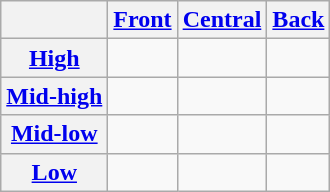<table class="wikitable">
<tr>
<th></th>
<th><a href='#'>Front</a></th>
<th><a href='#'>Central</a></th>
<th><a href='#'>Back</a></th>
</tr>
<tr>
<th><a href='#'>High</a></th>
<td></td>
<td></td>
<td></td>
</tr>
<tr>
<th><a href='#'>Mid-high</a></th>
<td></td>
<td></td>
<td></td>
</tr>
<tr>
<th><a href='#'>Mid-low</a></th>
<td></td>
<td></td>
<td></td>
</tr>
<tr>
<th><a href='#'>Low</a></th>
<td></td>
<td></td>
<td></td>
</tr>
</table>
